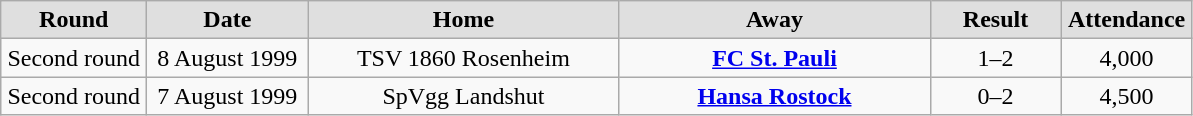<table class="wikitable">
<tr style="text-align:center; background:#dfdfdf;">
<td style="width:90px;"><strong>Round</strong></td>
<td style="width:100px;"><strong>Date</strong></td>
<td style="width:200px;"><strong>Home</strong></td>
<td style="width:200px;"><strong>Away</strong></td>
<td style="width:80px;"><strong>Result</strong></td>
<td style="width:80px;"><strong>Attendance</strong></td>
</tr>
<tr style="text-align:center;">
<td>Second round</td>
<td>8 August 1999</td>
<td>TSV 1860 Rosenheim</td>
<td><strong><a href='#'>FC St. Pauli</a></strong></td>
<td>1–2</td>
<td>4,000</td>
</tr>
<tr style="text-align:center;">
<td>Second round</td>
<td>7 August 1999</td>
<td>SpVgg Landshut</td>
<td><strong><a href='#'>Hansa Rostock</a></strong></td>
<td>0–2</td>
<td>4,500</td>
</tr>
</table>
